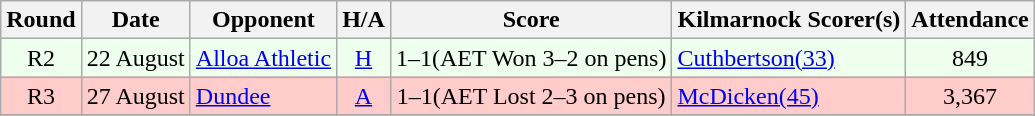<table class="wikitable" style="text-align:center">
<tr>
<th>Round</th>
<th>Date</th>
<th>Opponent</th>
<th>H/A</th>
<th>Score</th>
<th>Kilmarnock Scorer(s)</th>
<th>Attendance</th>
</tr>
<tr bgcolor=#EEFFEE>
<td>R2</td>
<td align=left>22 August</td>
<td align=left><a href='#'>Alloa Athletic</a></td>
<td><a href='#'>H</a></td>
<td>1–1(AET Won 3–2 on pens)</td>
<td align=left><a href='#'>Cuthbertson(33)</a></td>
<td>849</td>
</tr>
<tr bgcolor=#FFCCCC>
<td>R3</td>
<td align=left>27 August</td>
<td align=left><a href='#'>Dundee</a></td>
<td><a href='#'>A</a></td>
<td>1–1(AET Lost 2–3 on pens)</td>
<td align=left><a href='#'>McDicken(45)</a></td>
<td>3,367</td>
</tr>
<tr>
</tr>
</table>
